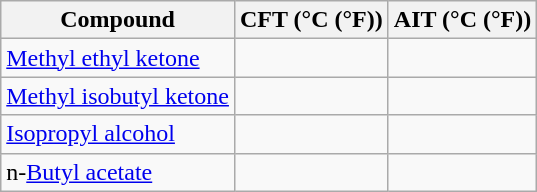<table class="wikitable sortable">
<tr>
<th>Compound</th>
<th>CFT (°C (°F))</th>
<th>AIT (°C (°F))</th>
</tr>
<tr>
<td><a href='#'>Methyl ethyl ketone</a></td>
<td></td>
<td></td>
</tr>
<tr>
<td><a href='#'>Methyl isobutyl ketone</a></td>
<td></td>
<td></td>
</tr>
<tr>
<td><a href='#'>Isopropyl alcohol</a></td>
<td></td>
<td></td>
</tr>
<tr>
<td>n-<a href='#'>Butyl acetate</a></td>
<td></td>
<td></td>
</tr>
</table>
